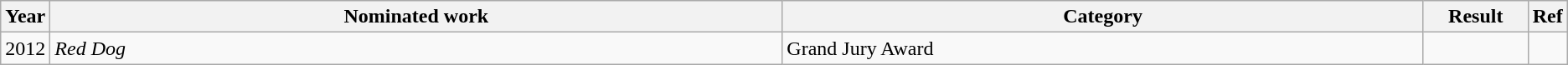<table class="wikitable">
<tr>
<th scope="col" style="width:1em;">Year</th>
<th scope="col" style="width:40em;">Nominated work</th>
<th scope="col" style="width:35em;">Category</th>
<th scope="col" style="width:5em;">Result</th>
<th scope="col" style="width:1em;" class="unsortable">Ref</th>
</tr>
<tr>
<td>2012</td>
<td><em>Red Dog</em></td>
<td>Grand Jury Award</td>
<td></td>
<td></td>
</tr>
</table>
